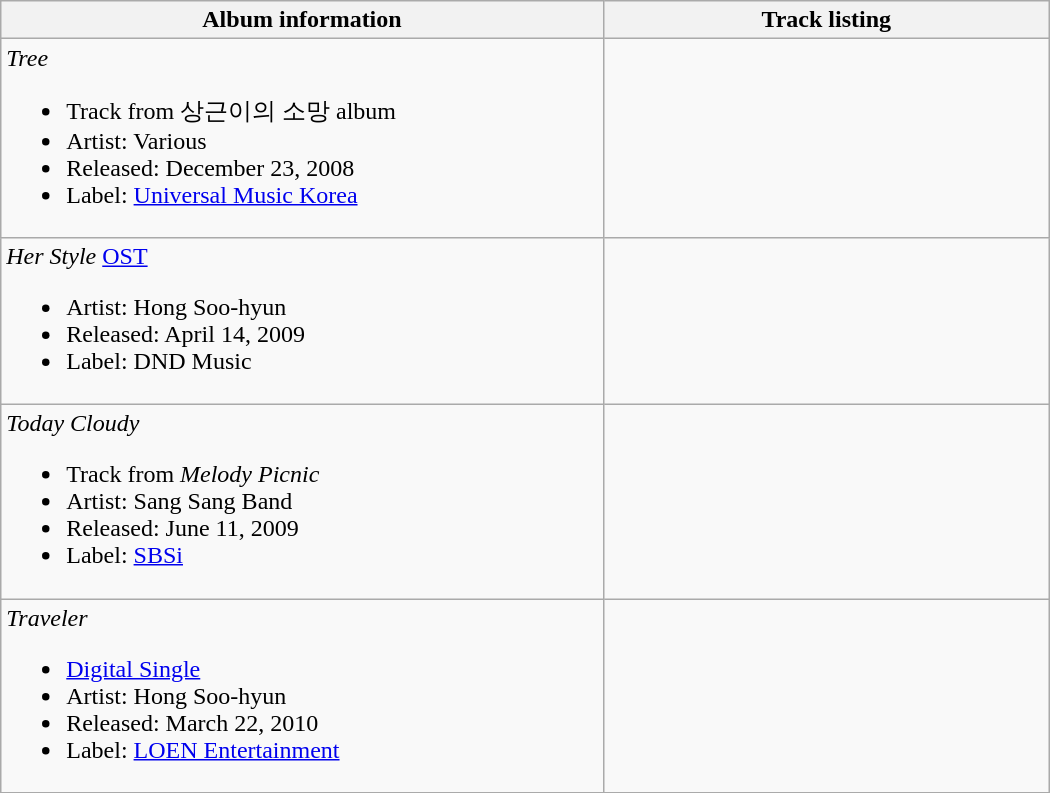<table class="wikitable" style="width:700px">
<tr>
<th>Album information</th>
<th align="center" width="290px">Track listing</th>
</tr>
<tr>
<td><em>Tree</em><br><ul><li>Track from 상근이의 소망 album</li><li>Artist: Various</li><li>Released: December 23, 2008</li><li>Label: <a href='#'>Universal Music Korea</a></li></ul></td>
<td style="font-size: 85%;"></td>
</tr>
<tr>
<td><em>Her Style</em> <a href='#'>OST</a><br><ul><li>Artist: Hong Soo-hyun</li><li>Released: April 14, 2009</li><li>Label: DND Music</li></ul></td>
<td style="font-size: 85%;"></td>
</tr>
<tr>
<td><em>Today Cloudy</em><br><ul><li>Track from <em>Melody Picnic</em></li><li>Artist: Sang Sang Band</li><li>Released: June 11, 2009</li><li>Label: <a href='#'>SBSi</a></li></ul></td>
<td style="font-size: 85%;"></td>
</tr>
<tr>
<td><em>Traveler</em><br><ul><li><a href='#'>Digital Single</a></li><li>Artist: Hong Soo-hyun</li><li>Released: March 22, 2010</li><li>Label: <a href='#'>LOEN Entertainment</a></li></ul></td>
<td style="font-size: 85%;"></td>
</tr>
<tr>
</tr>
</table>
